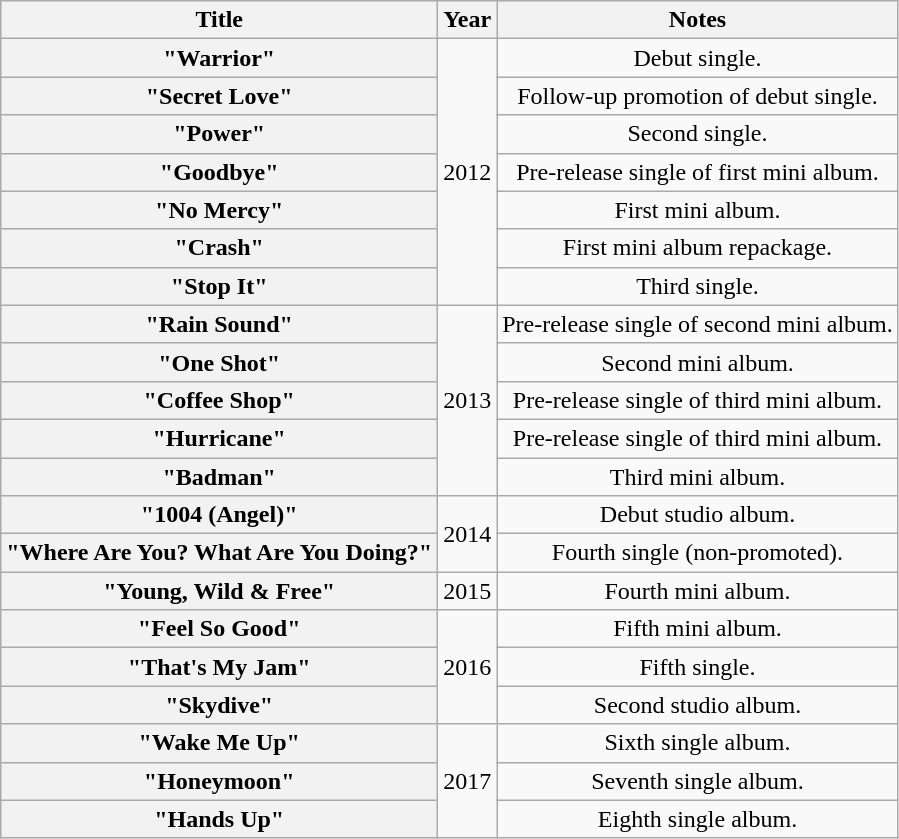<table class="wikitable plainrowheaders" style="text-align:center">
<tr>
<th scope="col">Title</th>
<th scope="col">Year</th>
<th scope="col">Notes</th>
</tr>
<tr>
<th scope="row">"Warrior"</th>
<td rowspan="7">2012</td>
<td>Debut single.</td>
</tr>
<tr>
<th scope="row">"Secret Love"</th>
<td>Follow-up promotion of debut single.</td>
</tr>
<tr>
<th scope="row">"Power"</th>
<td>Second single.</td>
</tr>
<tr>
<th scope="row">"Goodbye"</th>
<td>Pre-release single of first mini album.</td>
</tr>
<tr>
<th scope="row">"No Mercy"</th>
<td>First mini album.</td>
</tr>
<tr>
<th scope="row">"Crash"</th>
<td>First mini album repackage.</td>
</tr>
<tr>
<th scope="row">"Stop It"</th>
<td>Third single.</td>
</tr>
<tr>
<th scope="row">"Rain Sound"</th>
<td rowspan="5">2013</td>
<td>Pre-release single of second mini album.</td>
</tr>
<tr>
<th scope="row">"One Shot"</th>
<td>Second mini album.</td>
</tr>
<tr>
<th scope="row">"Coffee Shop"</th>
<td>Pre-release single of third mini album.</td>
</tr>
<tr>
<th scope="row">"Hurricane"</th>
<td>Pre-release single of third mini album.</td>
</tr>
<tr>
<th scope="row">"Badman"</th>
<td>Third mini album.</td>
</tr>
<tr>
<th scope="row">"1004 (Angel)"</th>
<td rowspan="2">2014</td>
<td>Debut studio album.</td>
</tr>
<tr>
<th scope="row">"Where Are You? What Are You Doing?"</th>
<td>Fourth single (non-promoted).</td>
</tr>
<tr>
<th scope="row">"Young, Wild & Free"</th>
<td>2015</td>
<td>Fourth mini album.</td>
</tr>
<tr>
<th scope="row">"Feel So Good"</th>
<td rowspan="3">2016</td>
<td>Fifth mini album.</td>
</tr>
<tr>
<th scope="row">"That's My Jam"</th>
<td>Fifth single.</td>
</tr>
<tr>
<th scope="row">"Skydive"</th>
<td>Second studio album.</td>
</tr>
<tr>
<th scope="row">"Wake Me Up"</th>
<td rowspan="3">2017</td>
<td>Sixth single album.</td>
</tr>
<tr>
<th scope="row">"Honeymoon"</th>
<td>Seventh single album.</td>
</tr>
<tr>
<th scope="row">"Hands Up"</th>
<td>Eighth single album.</td>
</tr>
</table>
